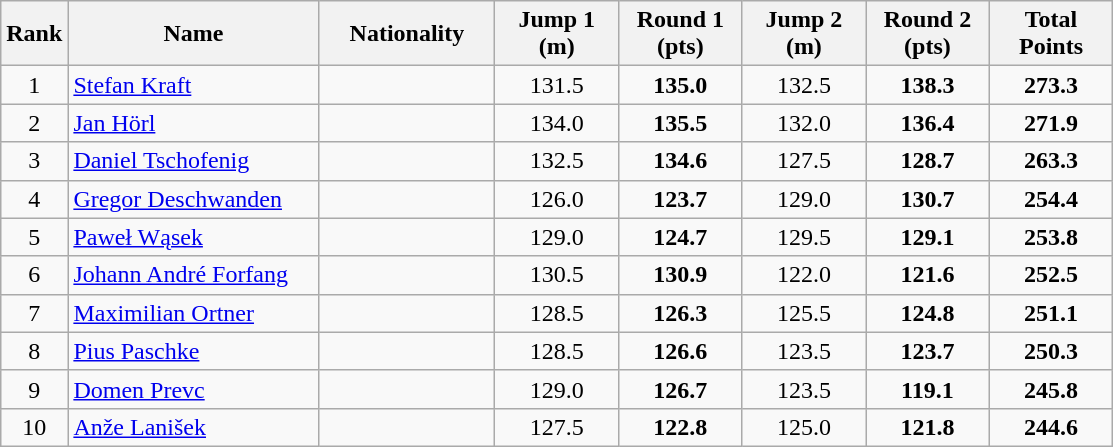<table class="wikitable sortable" style="text-align: center;">
<tr>
<th>Rank</th>
<th width=160>Name</th>
<th width=110>Nationality</th>
<th width=75>Jump 1 (m)</th>
<th width=75>Round 1 (pts)</th>
<th width=75>Jump 2 (m)</th>
<th width=75>Round 2 (pts)</th>
<th width=75>Total Points</th>
</tr>
<tr>
<td>1</td>
<td align=left><a href='#'>Stefan Kraft</a></td>
<td align=left></td>
<td>131.5</td>
<td><strong>135.0</strong></td>
<td>132.5</td>
<td><strong>138.3</strong></td>
<td><strong>273.3</strong></td>
</tr>
<tr>
<td>2</td>
<td align=left><a href='#'>Jan Hörl</a></td>
<td align=left></td>
<td>134.0</td>
<td><strong>135.5</strong></td>
<td>132.0</td>
<td><strong>136.4</strong></td>
<td><strong>271.9</strong></td>
</tr>
<tr>
<td>3</td>
<td align=left><a href='#'>Daniel Tschofenig</a></td>
<td align=left></td>
<td>132.5</td>
<td><strong>134.6</strong></td>
<td>127.5</td>
<td><strong>128.7</strong></td>
<td><strong>263.3</strong></td>
</tr>
<tr>
<td>4</td>
<td align=left><a href='#'>Gregor Deschwanden</a></td>
<td align=left></td>
<td>126.0</td>
<td><strong>123.7</strong></td>
<td>129.0</td>
<td><strong>130.7</strong></td>
<td><strong>254.4 </strong></td>
</tr>
<tr>
<td>5</td>
<td align=left><a href='#'>Paweł Wąsek</a></td>
<td align=left></td>
<td>129.0</td>
<td><strong>124.7</strong></td>
<td>129.5</td>
<td><strong>129.1</strong></td>
<td><strong>253.8 </strong></td>
</tr>
<tr>
<td>6</td>
<td align=left><a href='#'>Johann André Forfang</a></td>
<td align=left></td>
<td>130.5</td>
<td><strong>130.9</strong></td>
<td>122.0</td>
<td><strong>121.6</strong></td>
<td><strong>252.5</strong></td>
</tr>
<tr>
<td>7</td>
<td align=left><a href='#'>Maximilian Ortner</a></td>
<td align=left></td>
<td>128.5</td>
<td><strong>126.3</strong></td>
<td>125.5</td>
<td><strong>124.8</strong></td>
<td><strong>251.1</strong></td>
</tr>
<tr>
<td>8</td>
<td align=left><a href='#'>Pius Paschke</a></td>
<td align=left></td>
<td>128.5</td>
<td><strong>126.6</strong></td>
<td>123.5</td>
<td><strong>123.7</strong></td>
<td><strong>250.3</strong></td>
</tr>
<tr>
<td>9</td>
<td align=left><a href='#'>Domen Prevc</a></td>
<td align=left></td>
<td>129.0</td>
<td><strong>126.7</strong></td>
<td>123.5</td>
<td><strong>119.1</strong></td>
<td><strong>245.8</strong></td>
</tr>
<tr>
<td>10</td>
<td align=left><a href='#'>Anže Lanišek</a></td>
<td align=left></td>
<td>127.5</td>
<td><strong>122.8</strong></td>
<td>125.0</td>
<td><strong>121.8</strong></td>
<td><strong>244.6</strong></td>
</tr>
</table>
